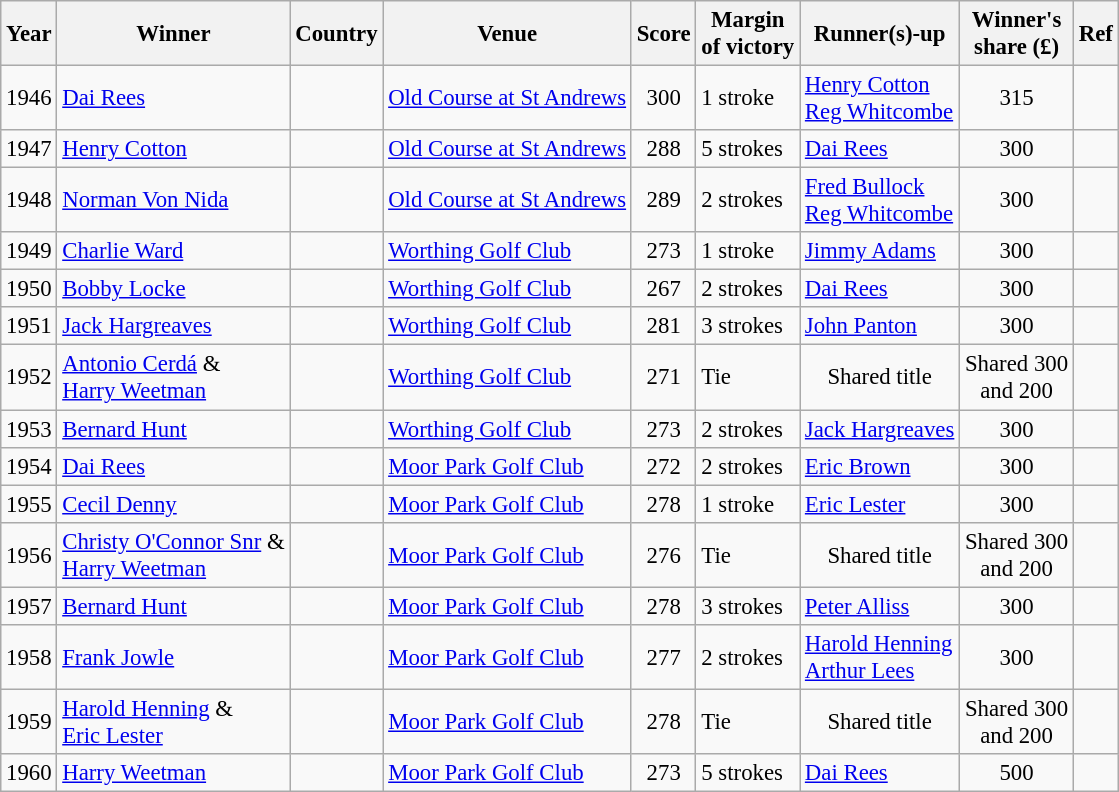<table class="wikitable" style="font-size:95%;">
<tr>
<th>Year</th>
<th>Winner</th>
<th>Country</th>
<th>Venue</th>
<th>Score</th>
<th>Margin<br>of victory</th>
<th>Runner(s)-up</th>
<th>Winner's<br>share (£)</th>
<th>Ref</th>
</tr>
<tr>
<td>1946</td>
<td><a href='#'>Dai Rees</a></td>
<td></td>
<td><a href='#'>Old Course at St Andrews</a></td>
<td align=center>300</td>
<td>1 stroke</td>
<td> <a href='#'>Henry Cotton</a><br> <a href='#'>Reg Whitcombe</a></td>
<td align=center>315</td>
<td></td>
</tr>
<tr>
<td>1947</td>
<td><a href='#'>Henry Cotton</a></td>
<td></td>
<td><a href='#'>Old Course at St Andrews</a></td>
<td align=center>288</td>
<td>5 strokes</td>
<td> <a href='#'>Dai Rees</a></td>
<td align=center>300</td>
<td></td>
</tr>
<tr>
<td>1948</td>
<td><a href='#'>Norman Von Nida</a></td>
<td></td>
<td><a href='#'>Old Course at St Andrews</a></td>
<td align=center>289</td>
<td>2 strokes</td>
<td> <a href='#'>Fred Bullock</a><br> <a href='#'>Reg Whitcombe</a></td>
<td align=center>300</td>
<td></td>
</tr>
<tr>
<td>1949</td>
<td><a href='#'>Charlie Ward</a></td>
<td></td>
<td><a href='#'>Worthing Golf Club</a></td>
<td align=center>273</td>
<td>1 stroke</td>
<td> <a href='#'>Jimmy Adams</a></td>
<td align=center>300</td>
<td></td>
</tr>
<tr>
<td>1950</td>
<td><a href='#'>Bobby Locke</a></td>
<td></td>
<td><a href='#'>Worthing Golf Club</a></td>
<td align=center>267</td>
<td>2 strokes</td>
<td> <a href='#'>Dai Rees</a></td>
<td align=center>300</td>
<td></td>
</tr>
<tr>
<td>1951</td>
<td><a href='#'>Jack Hargreaves</a></td>
<td></td>
<td><a href='#'>Worthing Golf Club</a></td>
<td align=center>281</td>
<td>3 strokes</td>
<td> <a href='#'>John Panton</a></td>
<td align=center>300</td>
<td></td>
</tr>
<tr>
<td>1952</td>
<td><a href='#'>Antonio Cerdá</a> &<br><a href='#'>Harry Weetman</a></td>
<td><br></td>
<td><a href='#'>Worthing Golf Club</a></td>
<td align=center>271</td>
<td>Tie</td>
<td align=center>Shared title</td>
<td align=center>Shared 300<br>and 200</td>
<td></td>
</tr>
<tr>
<td>1953</td>
<td><a href='#'>Bernard Hunt</a></td>
<td></td>
<td><a href='#'>Worthing Golf Club</a></td>
<td align=center>273</td>
<td>2 strokes</td>
<td> <a href='#'>Jack Hargreaves</a></td>
<td align=center>300</td>
<td></td>
</tr>
<tr>
<td>1954</td>
<td><a href='#'>Dai Rees</a></td>
<td></td>
<td><a href='#'>Moor Park Golf Club</a></td>
<td align=center>272</td>
<td>2 strokes</td>
<td> <a href='#'>Eric Brown</a></td>
<td align=center>300</td>
<td></td>
</tr>
<tr>
<td>1955</td>
<td><a href='#'>Cecil Denny</a></td>
<td></td>
<td><a href='#'>Moor Park Golf Club</a></td>
<td align=center>278</td>
<td>1 stroke</td>
<td> <a href='#'>Eric Lester</a></td>
<td align=center>300</td>
<td></td>
</tr>
<tr>
<td>1956</td>
<td><a href='#'>Christy O'Connor Snr</a> &<br><a href='#'>Harry Weetman</a></td>
<td><br></td>
<td><a href='#'>Moor Park Golf Club</a></td>
<td align=center>276</td>
<td>Tie</td>
<td align=center>Shared title</td>
<td align=center>Shared 300<br>and 200</td>
<td></td>
</tr>
<tr>
<td>1957</td>
<td><a href='#'>Bernard Hunt</a></td>
<td></td>
<td><a href='#'>Moor Park Golf Club</a></td>
<td align=center>278</td>
<td>3 strokes</td>
<td> <a href='#'>Peter Alliss</a></td>
<td align=center>300</td>
<td></td>
</tr>
<tr>
<td>1958</td>
<td><a href='#'>Frank Jowle</a></td>
<td></td>
<td><a href='#'>Moor Park Golf Club</a></td>
<td align=center>277</td>
<td>2 strokes</td>
<td> <a href='#'>Harold Henning</a><br> <a href='#'>Arthur Lees</a></td>
<td align=center>300</td>
<td></td>
</tr>
<tr>
<td>1959</td>
<td><a href='#'>Harold Henning</a> &<br><a href='#'>Eric Lester</a></td>
<td><br></td>
<td><a href='#'>Moor Park Golf Club</a></td>
<td align=center>278</td>
<td>Tie</td>
<td align=center>Shared title</td>
<td align=center>Shared 300<br>and 200</td>
<td></td>
</tr>
<tr>
<td>1960</td>
<td><a href='#'>Harry Weetman</a></td>
<td></td>
<td><a href='#'>Moor Park Golf Club</a></td>
<td align=center>273</td>
<td>5 strokes</td>
<td> <a href='#'>Dai Rees</a></td>
<td align=center>500</td>
<td></td>
</tr>
</table>
